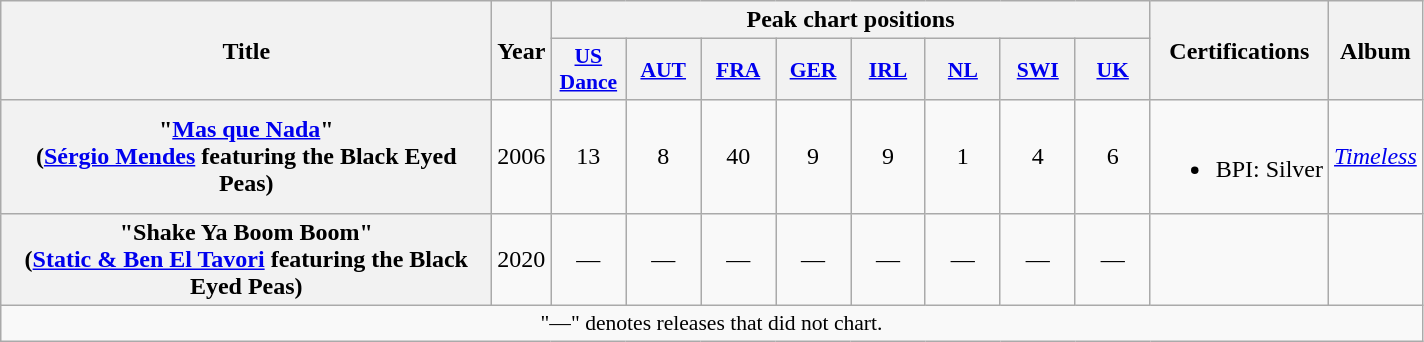<table class="wikitable plainrowheaders" style="text-align:center;">
<tr>
<th scope="col" rowspan="2" style="width:20em;">Title</th>
<th scope="col" rowspan="2">Year</th>
<th scope="col" colspan="8">Peak chart positions</th>
<th scope="col" rowspan="2">Certifications</th>
<th scope="col" rowspan="2">Album</th>
</tr>
<tr>
<th scope="col" style="width:3em;font-size:90%;"><a href='#'>US Dance</a><br></th>
<th scope="col" style="width:3em;font-size:90%;"><a href='#'>AUT</a><br></th>
<th scope="col" style="width:3em;font-size:90%;"><a href='#'>FRA</a><br></th>
<th scope="col" style="width:3em;font-size:90%;"><a href='#'>GER</a><br></th>
<th scope="col" style="width:3em;font-size:90%;"><a href='#'>IRL</a><br></th>
<th scope="col" style="width:3em;font-size:90%;"><a href='#'>NL</a><br></th>
<th scope="col" style="width:3em;font-size:90%;"><a href='#'>SWI</a><br></th>
<th scope="col" style="width:3em;font-size:90%;"><a href='#'>UK</a><br></th>
</tr>
<tr>
<th scope="row">"<a href='#'>Mas que Nada</a>"<br><span>(<a href='#'>Sérgio Mendes</a> featuring the Black Eyed Peas)</span></th>
<td>2006</td>
<td>13</td>
<td>8</td>
<td>40</td>
<td>9</td>
<td>9</td>
<td>1</td>
<td>4</td>
<td>6</td>
<td><br><ul><li>BPI: Silver</li></ul></td>
<td><em><a href='#'>Timeless</a></em></td>
</tr>
<tr>
<th scope="row">"Shake Ya Boom Boom"<br><span>(<a href='#'>Static & Ben El Tavori</a> featuring the Black Eyed Peas)</span></th>
<td>2020</td>
<td>—</td>
<td>—</td>
<td>—</td>
<td>—</td>
<td>—</td>
<td>—</td>
<td>—</td>
<td>—</td>
<td></td>
<td></td>
</tr>
<tr>
<td colspan="12" style="font-size:90%">"—" denotes releases that did not chart.</td>
</tr>
</table>
